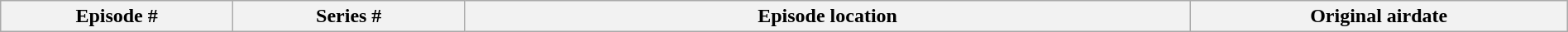<table class="wikitable plainrowheaders" style="width:100%; margin:auto;">
<tr>
<th width="8%">Episode #</th>
<th width="8%">Series #</th>
<th width="25%">Episode location</th>
<th width="13%">Original airdate<br>



</th>
</tr>
</table>
